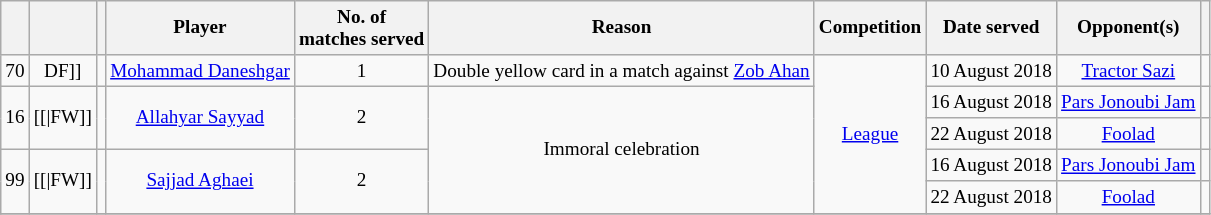<table class="wikitable" Style="text-align: center;font-size:80%">
<tr>
<th></th>
<th></th>
<th></th>
<th>Player</th>
<th>No. of <br> matches served</th>
<th>Reason</th>
<th>Competition</th>
<th>Date served</th>
<th>Opponent(s)</th>
<th></th>
</tr>
<tr>
<td>70</td>
<td [[>DF]]</td>
<td></td>
<td><a href='#'>Mohammad Daneshgar</a></td>
<td>1</td>
<td>Double yellow card in a match against <a href='#'>Zob Ahan</a></td>
<td rowspan="5"><a href='#'>League</a></td>
<td>10 August 2018</td>
<td><a href='#'>Tractor Sazi</a></td>
<td></td>
</tr>
<tr>
<td rowspan="2">16</td>
<td rowspan="2">[[|FW]]</td>
<td rowspan="2"></td>
<td rowspan="2"><a href='#'>Allahyar Sayyad</a></td>
<td rowspan="2">2</td>
<td rowspan="4">Immoral celebration</td>
<td>16 August 2018</td>
<td><a href='#'>Pars Jonoubi Jam</a></td>
<td></td>
</tr>
<tr>
<td>22 August 2018</td>
<td><a href='#'>Foolad</a></td>
<td></td>
</tr>
<tr>
<td rowspan="2">99</td>
<td rowspan="2">[[|FW]]</td>
<td rowspan="2"></td>
<td rowspan="2"><a href='#'>Sajjad Aghaei</a></td>
<td rowspan="2">2</td>
<td>16 August 2018</td>
<td><a href='#'>Pars Jonoubi Jam</a></td>
<td></td>
</tr>
<tr>
<td>22 August 2018</td>
<td><a href='#'>Foolad</a></td>
<td></td>
</tr>
<tr align="left" style="background:#DCDCDC">
</tr>
</table>
